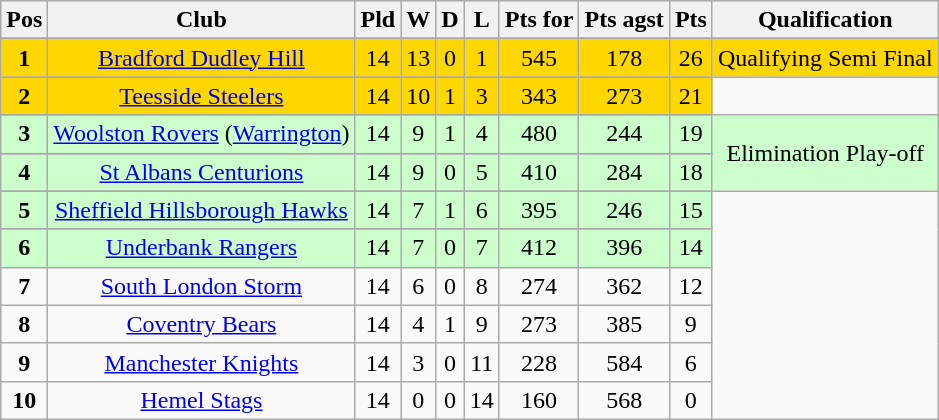<table class="wikitable" style="text-align:center;">
<tr>
<th><strong>Pos</strong></th>
<th><strong>Club</strong></th>
<th><strong>Pld</strong></th>
<th><strong>W</strong></th>
<th><strong>D</strong></th>
<th><strong>L</strong></th>
<th><strong>Pts for</strong></th>
<th><strong>Pts agst</strong></th>
<th><strong>Pts</strong></th>
<th><strong>Qualification</strong></th>
</tr>
<tr --->
</tr>
<tr align=center style="background:gold;">
<td><strong>1</strong></td>
<td><a href='#'>Bradford Dudley Hill</a></td>
<td>14</td>
<td>13</td>
<td>0</td>
<td>1</td>
<td>545</td>
<td>178</td>
<td>26</td>
<td rowspan=2>Qualifying Semi Final</td>
</tr>
<tr --->
</tr>
<tr align=center style="background:gold;">
<td><strong>2</strong></td>
<td><a href='#'>Teesside Steelers</a></td>
<td>14</td>
<td>10</td>
<td>1</td>
<td>3</td>
<td>343</td>
<td>273</td>
<td>21</td>
</tr>
<tr --->
</tr>
<tr align=center style="background:#ccffcc;">
<td><strong>3</strong></td>
<td><a href='#'>Woolston Rovers</a> (<a href='#'>Warrington</a>)</td>
<td>14</td>
<td>9</td>
<td>1</td>
<td>4</td>
<td>480</td>
<td>244</td>
<td>19</td>
<td rowspan=4>Elimination Play-off</td>
</tr>
<tr --->
</tr>
<tr align=center style="background:#ccffcc;">
<td><strong>4</strong></td>
<td><a href='#'>St Albans Centurions</a></td>
<td>14</td>
<td>9</td>
<td>0</td>
<td>5</td>
<td>410</td>
<td>284</td>
<td>18</td>
</tr>
<tr --->
</tr>
<tr align=center style="background:#ccffcc;">
<td><strong>5</strong></td>
<td><a href='#'>Sheffield Hillsborough Hawks</a></td>
<td>14</td>
<td>7</td>
<td>1</td>
<td>6</td>
<td>395</td>
<td>246</td>
<td>15</td>
</tr>
<tr --->
</tr>
<tr align=center style="background:#ccffcc;">
<td><strong>6</strong></td>
<td><a href='#'>Underbank Rangers</a></td>
<td>14</td>
<td>7</td>
<td>0</td>
<td>7</td>
<td>412</td>
<td>396</td>
<td>14</td>
</tr>
<tr --->
<td><strong>7</strong></td>
<td><a href='#'>South London Storm</a></td>
<td>14</td>
<td>6</td>
<td>0</td>
<td>8</td>
<td>274</td>
<td>362</td>
<td>12</td>
</tr>
<tr --->
<td><strong>8</strong></td>
<td><a href='#'>Coventry Bears</a></td>
<td>14</td>
<td>4</td>
<td>1</td>
<td>9</td>
<td>273</td>
<td>385</td>
<td>9</td>
</tr>
<tr --->
<td><strong>9</strong></td>
<td><a href='#'>Manchester Knights</a></td>
<td>14</td>
<td>3</td>
<td>0</td>
<td>11</td>
<td>228</td>
<td>584</td>
<td>6</td>
</tr>
<tr --->
<td><strong>10</strong></td>
<td><a href='#'>Hemel Stags</a></td>
<td>14</td>
<td>0</td>
<td>0</td>
<td>14</td>
<td>160</td>
<td>568</td>
<td>0</td>
</tr>
</table>
